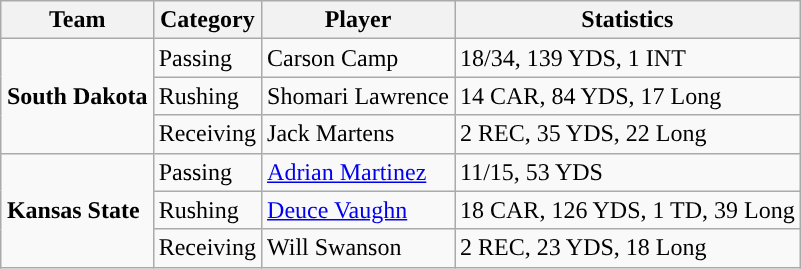<table class="wikitable" style="float: right;">
<tr>
<th>Team</th>
<th>Category</th>
<th>Player</th>
<th>Statistics</th>
</tr>
<tr>
<td rowspan=3><strong>South Dakota</strong></td>
<td>Passing</td>
<td>Carson Camp</td>
<td>18/34, 139 YDS, 1 INT</td>
</tr>
<tr>
<td>Rushing</td>
<td>Shomari Lawrence</td>
<td>14 CAR, 84 YDS, 17 Long</td>
</tr>
<tr>
<td>Receiving</td>
<td>Jack Martens</td>
<td>2 REC, 35 YDS, 22 Long</td>
</tr>
<tr>
<td rowspan=3><strong>Kansas State</strong></td>
<td>Passing</td>
<td><a href='#'>Adrian Martinez</a></td>
<td>11/15, 53 YDS</td>
</tr>
<tr>
<td>Rushing</td>
<td><a href='#'>Deuce Vaughn</a></td>
<td>18 CAR, 126 YDS, 1 TD, 39 Long</td>
</tr>
<tr>
<td>Receiving</td>
<td>Will Swanson</td>
<td>2 REC, 23 YDS, 18 Long</td>
</tr>
</table>
